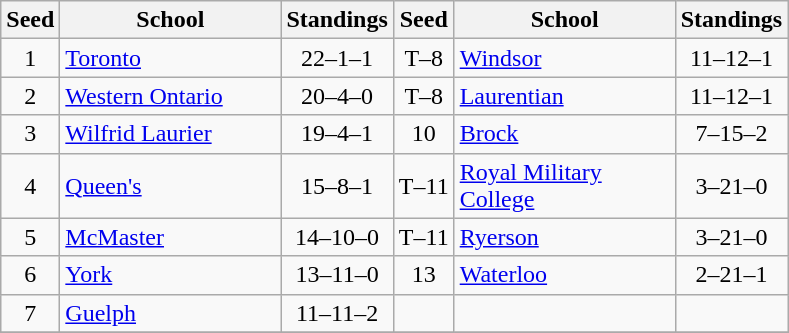<table class="wikitable">
<tr>
<th>Seed</th>
<th style="width:140px">School</th>
<th>Standings</th>
<th>Seed</th>
<th style="width:140px">School</th>
<th>Standings</th>
</tr>
<tr>
<td align=center>1</td>
<td><a href='#'>Toronto</a></td>
<td align=center>22–1–1</td>
<td align=center>T–8</td>
<td><a href='#'>Windsor</a></td>
<td align=center>11–12–1</td>
</tr>
<tr>
<td align=center>2</td>
<td><a href='#'>Western Ontario</a></td>
<td align=center>20–4–0</td>
<td align=center>T–8</td>
<td><a href='#'>Laurentian</a></td>
<td align=center>11–12–1</td>
</tr>
<tr>
<td align=center>3</td>
<td><a href='#'>Wilfrid Laurier</a></td>
<td align=center>19–4–1</td>
<td align=center>10</td>
<td><a href='#'>Brock</a></td>
<td align=center>7–15–2</td>
</tr>
<tr>
<td align=center>4</td>
<td><a href='#'>Queen's</a></td>
<td align=center>15–8–1</td>
<td align=center>T–11</td>
<td><a href='#'>Royal Military College</a></td>
<td align=center>3–21–0</td>
</tr>
<tr>
<td align=center>5</td>
<td><a href='#'>McMaster</a></td>
<td align=center>14–10–0</td>
<td align=center>T–11</td>
<td><a href='#'>Ryerson</a></td>
<td align=center>3–21–0</td>
</tr>
<tr>
<td align=center>6</td>
<td><a href='#'>York</a></td>
<td align=center>13–11–0</td>
<td align=center>13</td>
<td><a href='#'>Waterloo</a></td>
<td align=center>2–21–1</td>
</tr>
<tr>
<td align=center>7</td>
<td><a href='#'>Guelph</a></td>
<td align=center>11–11–2</td>
<td></td>
<td></td>
<td></td>
</tr>
<tr>
</tr>
</table>
